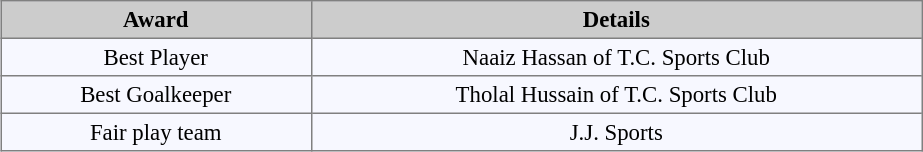<table bgcolor="#f7f8ff" align="center" cellpadding="3" cellspacing="0" border="1" style="font-size: 95%; border: gray solid 1px; border-collapse: collapse;">
<tr bgcolor="#CCCCCC" align="center">
<td width="200"><strong>Award</strong></td>
<td width="400"><strong>Details</strong></td>
</tr>
<tr align=center>
<td>Best Player</td>
<td>Naaiz Hassan of T.C. Sports Club</td>
</tr>
<tr align=center>
<td>Best Goalkeeper</td>
<td>Tholal Hussain of T.C. Sports Club</td>
</tr>
<tr align=center>
<td>Fair play team</td>
<td>J.J. Sports</td>
</tr>
</table>
